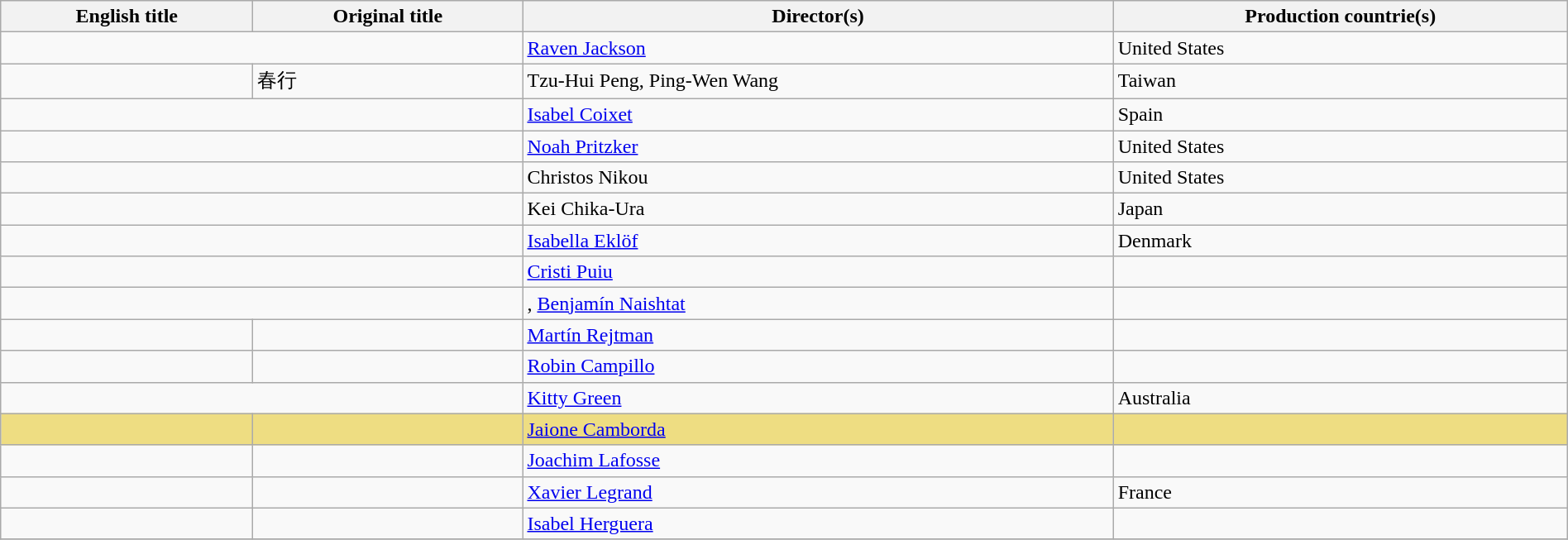<table class="sortable wikitable" style="width:100%; margin-bottom:4px" cellpadding="5">
<tr>
<th scope="col">English title</th>
<th scope="col">Original title</th>
<th scope="col">Director(s)</th>
<th scope="col">Production countrie(s)</th>
</tr>
<tr>
<td colspan = "2"><em></em></td>
<td><a href='#'>Raven Jackson</a></td>
<td>United States</td>
</tr>
<tr>
<td></td>
<td>春行</td>
<td>Tzu-Hui Peng, Ping-Wen Wang</td>
<td>Taiwan</td>
</tr>
<tr>
<td colspan = "2"></td>
<td><a href='#'>Isabel Coixet</a></td>
<td>Spain</td>
</tr>
<tr>
<td colspan = "2"></td>
<td><a href='#'>Noah Pritzker</a></td>
<td>United States</td>
</tr>
<tr>
<td colspan="2"></td>
<td>Christos Nikou</td>
<td>United States</td>
</tr>
<tr>
<td colspan="2"></td>
<td>Kei Chika-Ura</td>
<td>Japan</td>
</tr>
<tr>
<td colspan="2"></td>
<td><a href='#'>Isabella Eklöf</a></td>
<td>Denmark</td>
</tr>
<tr>
<td colspan = "2"></td>
<td><a href='#'>Cristi Puiu</a></td>
<td></td>
</tr>
<tr>
<td colspan="2"></td>
<td>, <a href='#'>Benjamín Naishtat</a></td>
<td></td>
</tr>
<tr>
<td></td>
<td></td>
<td><a href='#'>Martín Rejtman</a></td>
<td></td>
</tr>
<tr>
<td></td>
<td></td>
<td><a href='#'>Robin Campillo</a></td>
<td></td>
</tr>
<tr>
<td colspan="2"></td>
<td><a href='#'>Kitty Green</a></td>
<td>Australia</td>
</tr>
<tr style="background:#EEDD82">
<td></td>
<td></td>
<td><a href='#'>Jaione Camborda</a></td>
<td></td>
</tr>
<tr>
<td></td>
<td></td>
<td><a href='#'>Joachim Lafosse</a></td>
<td></td>
</tr>
<tr>
<td></td>
<td></td>
<td><a href='#'>Xavier Legrand</a></td>
<td>France</td>
</tr>
<tr>
<td></td>
<td></td>
<td><a href='#'>Isabel Herguera</a></td>
<td></td>
</tr>
<tr>
</tr>
</table>
